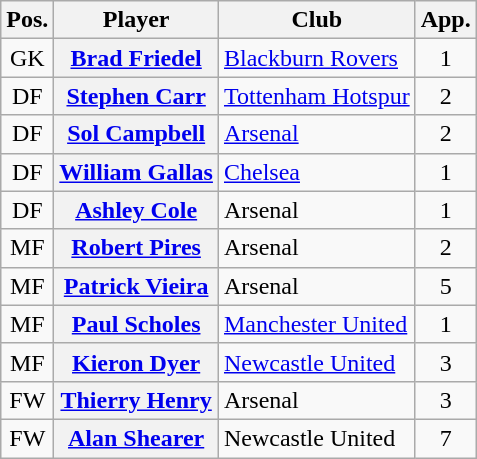<table class="wikitable plainrowheaders" style="text-align: left">
<tr>
<th scope=col>Pos.</th>
<th scope=col>Player</th>
<th scope=col>Club</th>
<th scope=col>App.</th>
</tr>
<tr>
<td style=text-align:center>GK</td>
<th scope=row><a href='#'>Brad Friedel</a></th>
<td><a href='#'>Blackburn Rovers</a></td>
<td style=text-align:center>1</td>
</tr>
<tr>
<td style=text-align:center>DF</td>
<th scope=row><a href='#'>Stephen Carr</a> </th>
<td><a href='#'>Tottenham Hotspur</a></td>
<td style=text-align:center>2</td>
</tr>
<tr>
<td style=text-align:center>DF</td>
<th scope=row><a href='#'>Sol Campbell</a> </th>
<td><a href='#'>Arsenal</a></td>
<td style=text-align:center>2</td>
</tr>
<tr>
<td style=text-align:center>DF</td>
<th scope=row><a href='#'>William Gallas</a></th>
<td><a href='#'>Chelsea</a></td>
<td style=text-align:center>1</td>
</tr>
<tr>
<td style=text-align:center>DF</td>
<th scope=row><a href='#'>Ashley Cole</a></th>
<td>Arsenal</td>
<td style=text-align:center>1</td>
</tr>
<tr>
<td style=text-align:center>MF</td>
<th scope=row><a href='#'>Robert Pires</a> </th>
<td>Arsenal</td>
<td style=text-align:center>2</td>
</tr>
<tr>
<td style=text-align:center>MF</td>
<th scope=row><a href='#'>Patrick Vieira</a> </th>
<td>Arsenal</td>
<td style=text-align:center>5</td>
</tr>
<tr>
<td style=text-align:center>MF</td>
<th scope=row><a href='#'>Paul Scholes</a></th>
<td><a href='#'>Manchester United</a></td>
<td style=text-align:center>1</td>
</tr>
<tr>
<td style=text-align:center>MF</td>
<th scope=row><a href='#'>Kieron Dyer</a></th>
<td><a href='#'>Newcastle United</a></td>
<td style=text-align:center>3</td>
</tr>
<tr>
<td style=text-align:center>FW</td>
<th scope=row><a href='#'>Thierry Henry</a> </th>
<td>Arsenal</td>
<td style=text-align:center>3</td>
</tr>
<tr>
<td style=text-align:center>FW</td>
<th scope=row><a href='#'>Alan Shearer</a> </th>
<td>Newcastle United</td>
<td style=text-align:center>7</td>
</tr>
</table>
